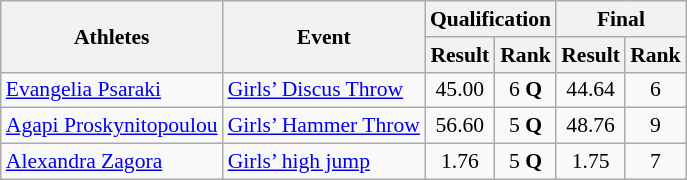<table class="wikitable" border="1" style="font-size:90%">
<tr>
<th rowspan=2>Athletes</th>
<th rowspan=2>Event</th>
<th colspan=2>Qualification</th>
<th colspan=2>Final</th>
</tr>
<tr>
<th>Result</th>
<th>Rank</th>
<th>Result</th>
<th>Rank</th>
</tr>
<tr>
<td><a href='#'>Evangelia Psaraki</a></td>
<td><a href='#'>Girls’ Discus Throw</a></td>
<td align=center>45.00</td>
<td align=center>6 <strong>Q</strong></td>
<td align=center>44.64</td>
<td align=center>6</td>
</tr>
<tr>
<td><a href='#'>Agapi Proskynitopoulou</a></td>
<td><a href='#'>Girls’ Hammer Throw</a></td>
<td align=center>56.60</td>
<td align=center>5 <strong>Q</strong></td>
<td align=center>48.76</td>
<td align=center>9</td>
</tr>
<tr>
<td><a href='#'>Alexandra Zagora</a></td>
<td><a href='#'>Girls’ high jump</a></td>
<td align=center>1.76</td>
<td align=center>5 <strong>Q</strong></td>
<td align=center>1.75</td>
<td align=center>7</td>
</tr>
</table>
